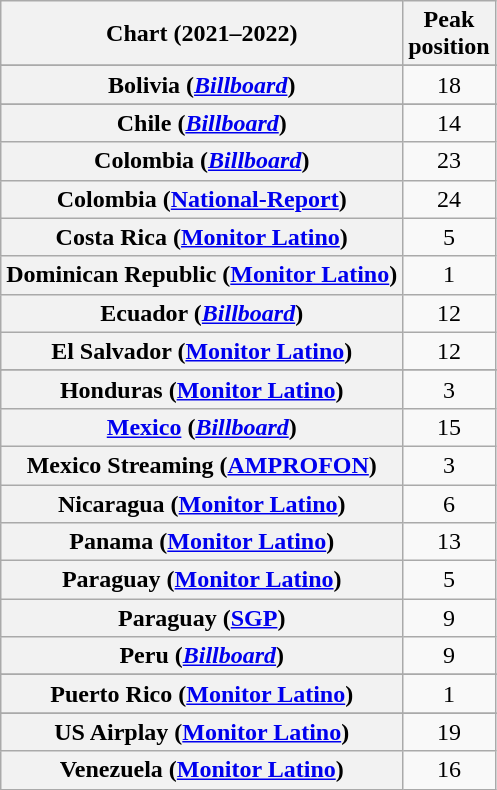<table class="wikitable sortable plainrowheaders" style="text-align:center">
<tr>
<th scope="col">Chart (2021–2022)</th>
<th scope="col">Peak<br>position</th>
</tr>
<tr>
</tr>
<tr>
<th scope="row">Bolivia (<em><a href='#'>Billboard</a></em>)</th>
<td>18</td>
</tr>
<tr>
</tr>
<tr>
<th scope="row">Chile (<em><a href='#'>Billboard</a></em>)</th>
<td>14</td>
</tr>
<tr>
<th scope="row">Colombia (<em><a href='#'>Billboard</a></em>)</th>
<td>23</td>
</tr>
<tr>
<th scope="row">Colombia (<a href='#'>National-Report</a>)</th>
<td>24</td>
</tr>
<tr>
<th scope="row">Costa Rica (<a href='#'>Monitor Latino</a>)</th>
<td>5</td>
</tr>
<tr>
<th scope="row">Dominican Republic (<a href='#'>Monitor Latino</a>)</th>
<td>1</td>
</tr>
<tr>
<th scope="row">Ecuador (<em><a href='#'>Billboard</a></em>)</th>
<td>12</td>
</tr>
<tr>
<th scope="row">El Salvador (<a href='#'>Monitor Latino</a>)</th>
<td>12</td>
</tr>
<tr>
</tr>
<tr>
<th scope="row">Honduras (<a href='#'>Monitor Latino</a>)</th>
<td>3</td>
</tr>
<tr>
<th scope="row"><a href='#'>Mexico</a> (<em><a href='#'>Billboard</a></em>)</th>
<td>15</td>
</tr>
<tr>
<th scope="row">Mexico Streaming (<a href='#'>AMPROFON</a>)</th>
<td>3</td>
</tr>
<tr>
<th scope="row">Nicaragua (<a href='#'>Monitor Latino</a>)</th>
<td>6</td>
</tr>
<tr>
<th scope="row">Panama (<a href='#'>Monitor Latino</a>)</th>
<td>13</td>
</tr>
<tr>
<th scope="row">Paraguay (<a href='#'>Monitor Latino</a>)</th>
<td>5</td>
</tr>
<tr>
<th scope="row">Paraguay (<a href='#'>SGP</a>)</th>
<td>9</td>
</tr>
<tr>
<th scope="row">Peru (<em><a href='#'>Billboard</a></em>)</th>
<td>9</td>
</tr>
<tr>
</tr>
<tr>
<th scope="row">Puerto Rico (<a href='#'>Monitor Latino</a>)</th>
<td>1</td>
</tr>
<tr>
</tr>
<tr>
</tr>
<tr>
</tr>
<tr>
</tr>
<tr>
</tr>
<tr>
</tr>
<tr>
</tr>
<tr>
</tr>
<tr>
<th scope="row">US Airplay (<a href='#'>Monitor Latino</a>)</th>
<td>19</td>
</tr>
<tr>
<th scope="row">Venezuela (<a href='#'>Monitor Latino</a>)</th>
<td>16</td>
</tr>
</table>
